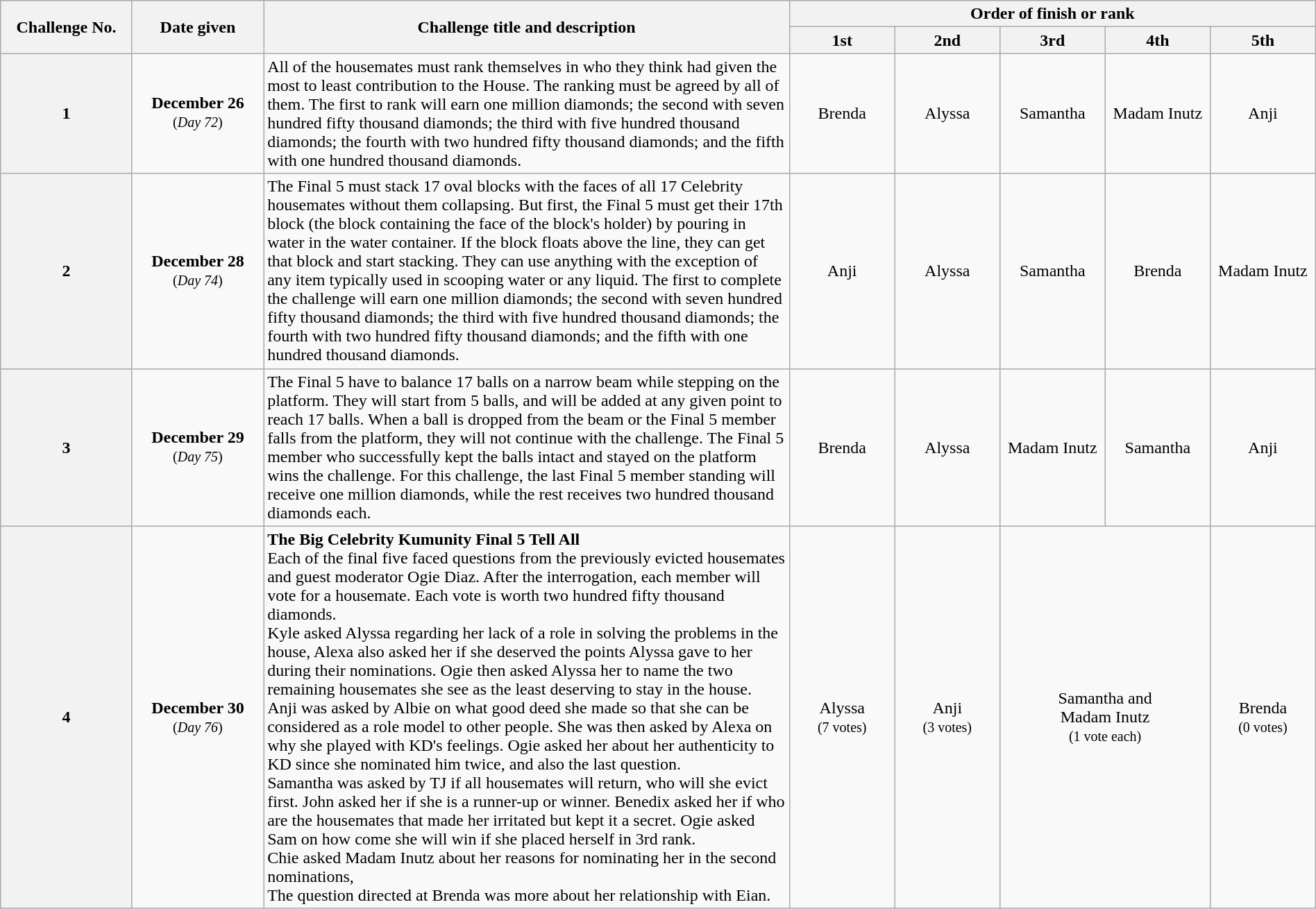<table class="wikitable" style="text-align:center; font-size:100%; line-height:18px;" width="100%">
<tr>
<th style="width: 10%;" rowspan="2">Challenge No.</th>
<th style="width: 10%;" rowspan="2">Date given</th>
<th style="width: 40%;" rowspan="2">Challenge title and description</th>
<th style="width: 40%;" colspan="5">Order of finish or rank</th>
</tr>
<tr>
<th style="width: 08%;">1st</th>
<th style="width: 08%;">2nd</th>
<th style="width: 08%;">3rd</th>
<th style="width: 08%;">4th</th>
<th style="width: 08%;">5th</th>
</tr>
<tr>
<th>1</th>
<td><strong>December 26</strong><br><small>(<em>Day 72</em>)</small></td>
<td align="left">All of the housemates must rank themselves in who they think had given the most to least contribution to the House. The ranking must be agreed by all of them. The first to rank will earn one million diamonds; the second with seven hundred fifty thousand diamonds; the third with five hundred thousand diamonds; the fourth with two hundred fifty thousand diamonds; and the fifth with one hundred thousand diamonds.</td>
<td>Brenda</td>
<td>Alyssa</td>
<td>Samantha</td>
<td>Madam Inutz</td>
<td>Anji</td>
</tr>
<tr>
<th>2</th>
<td><strong>December 28</strong><br><small>(<em>Day 74</em>)</small></td>
<td align="left">The Final 5 must stack 17 oval blocks with the faces of all 17 Celebrity housemates without them collapsing. But first, the Final 5 must get their 17th block (the block containing the face of the block's holder) by pouring in water in the water container. If the block floats above the line, they can get that block and start stacking. They can use anything with the exception of any item typically used in scooping water or any liquid. The first to complete the challenge will earn one million diamonds; the second with seven hundred fifty thousand diamonds; the third with five hundred thousand diamonds; the fourth with two hundred fifty thousand diamonds; and the fifth with one hundred thousand diamonds.</td>
<td>Anji</td>
<td>Alyssa</td>
<td>Samantha</td>
<td>Brenda</td>
<td>Madam Inutz</td>
</tr>
<tr>
<th>3</th>
<td><strong>December 29</strong><br><small>(<em>Day 75</em>)</small></td>
<td align="left">The Final 5 have to balance 17 balls on a narrow beam while stepping on the platform. They will start from 5 balls, and will be added at any given point to reach 17 balls. When a ball is dropped from the beam or the Final 5 member falls from the platform, they will not continue with the challenge. The Final 5 member who successfully kept the balls intact and stayed on the platform wins the challenge. For this challenge, the last Final 5 member standing will receive one million diamonds, while the rest receives two hundred thousand diamonds each.</td>
<td>Brenda</td>
<td>Alyssa</td>
<td>Madam Inutz</td>
<td>Samantha</td>
<td>Anji</td>
</tr>
<tr>
<th>4</th>
<td><strong>December 30</strong><br><small>(<em>Day 76</em>)</small></td>
<td align="left"><strong>The Big Celebrity Kumunity Final 5 Tell All</strong><br>Each of the final five faced questions from the previously evicted housemates and guest moderator Ogie Diaz. After the interrogation, each member will vote for a housemate. Each vote is worth two hundred fifty thousand diamonds.<br>Kyle asked Alyssa regarding her lack of a role in solving the problems in the house, Alexa also asked her if she deserved the points Alyssa gave to her during their nominations. Ogie then asked Alyssa her to name the two remaining housemates she see as the least deserving to stay in the house.<br>Anji was asked by Albie on what good deed she made so that she can be considered as a role model to other people. She was then asked by Alexa on why she played with KD's feelings. Ogie asked her about her authenticity to KD since she nominated him twice, and also the last question.<br>Samantha was asked by TJ if all housemates will return, who will she evict first. John asked her if she is a runner-up or winner. Benedix asked her if who are the housemates that made her irritated but kept it a secret. Ogie asked Sam on how come she will win if she placed herself in 3rd rank.<br>Chie asked Madam Inutz about her reasons for nominating her in the second nominations,<br>The question directed at Brenda was more about her relationship with Eian.</td>
<td>Alyssa<br><small>(7 votes)</small></td>
<td>Anji<br><small>(3 votes)</small></td>
<td colspan="2">Samantha and<br>Madam Inutz<br><small>(1 vote each)</small></td>
<td>Brenda<br><small>(0 votes)</small></td>
</tr>
</table>
